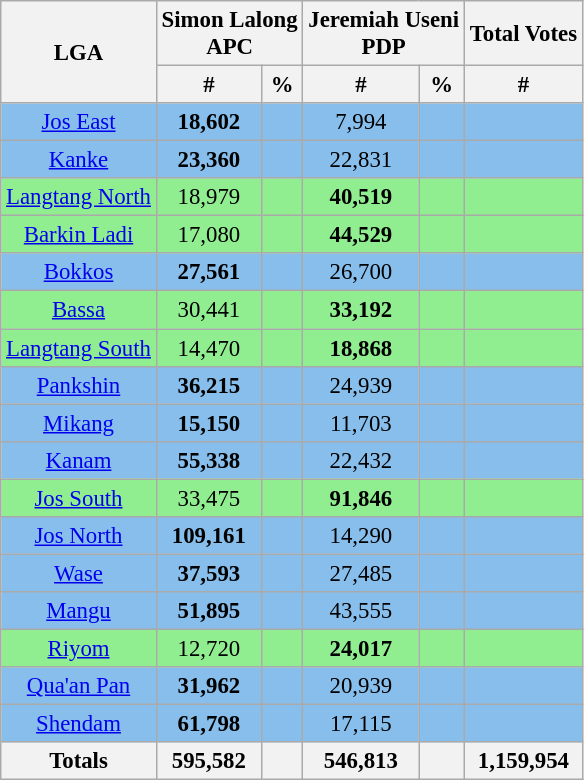<table class="wikitable sortable" style=" font-size: 95%">
<tr>
<th rowspan="2">LGA</th>
<th colspan="2">Simon Lalong<br>APC</th>
<th colspan="2">Jeremiah Useni<br>PDP</th>
<th>Total Votes</th>
</tr>
<tr>
<th>#</th>
<th>%</th>
<th>#</th>
<th>%</th>
<th>#</th>
</tr>
<tr>
<td bgcolor=#87BEEB align="center"><a href='#'>Jos East</a></td>
<td bgcolor=#87BEEB align="center"><strong>18,602</strong></td>
<td bgcolor=#87BEEB align="center"></td>
<td bgcolor=#87BEEB align="center">7,994</td>
<td bgcolor=#87BEEB align="center"></td>
<td bgcolor=#87BEEB align="center"></td>
</tr>
<tr>
<td bgcolor=#87BEEB align="center"><a href='#'>Kanke</a></td>
<td bgcolor=#87BEEB align="center"><strong>23,360</strong></td>
<td bgcolor=#87BEEB align="center"></td>
<td bgcolor=#87BEEB align="center">22,831</td>
<td bgcolor=#87BEEB align="center"></td>
<td bgcolor=#87BEEB align="center"></td>
</tr>
<tr>
<td bgcolor=#90EE90 align="center"><a href='#'>Langtang North</a></td>
<td bgcolor=#90EE90 align="center">18,979</td>
<td bgcolor=#90EE90 align="center"></td>
<td bgcolor=#90EE90 align="center"><strong>40,519</strong></td>
<td bgcolor=#90EE90 align="center"></td>
<td bgcolor=#90EE90 align="center"></td>
</tr>
<tr>
<td bgcolor=#90EE90 align="center"><a href='#'>Barkin Ladi</a></td>
<td bgcolor=#90EE90 align="center">17,080</td>
<td bgcolor=#90EE90 align="center"></td>
<td bgcolor=#90EE90 align="center"><strong>44,529</strong></td>
<td bgcolor=#90EE90 align="center"></td>
<td bgcolor=#90EE90 align="center"></td>
</tr>
<tr>
<td bgcolor=#87BEEB align="center"><a href='#'>Bokkos</a></td>
<td bgcolor=#87BEEB align="center"><strong>27,561</strong></td>
<td bgcolor=#87BEEB align="center"></td>
<td bgcolor=#87BEEB align="center">26,700</td>
<td bgcolor=#87BEEB align="center"></td>
<td bgcolor=#87BEEB align="center"></td>
</tr>
<tr>
<td bgcolor=#90EE90 align="center"><a href='#'>Bassa</a></td>
<td bgcolor=#90EE90 align="center">30,441</td>
<td bgcolor=#90EE90 align="center"></td>
<td bgcolor=#90EE90 align="center"><strong>33,192</strong></td>
<td bgcolor=#90EE90 align="center"></td>
<td bgcolor=#90EE90 align="center"></td>
</tr>
<tr>
<td bgcolor=#90EE90 align="center"><a href='#'>Langtang South</a></td>
<td bgcolor=#90EE90 align="center">14,470</td>
<td bgcolor=#90EE90 align="center"></td>
<td bgcolor=#90EE90 align="center"><strong>18,868</strong></td>
<td bgcolor=#90EE90 align="center"></td>
<td bgcolor=#90EE90 align="center"></td>
</tr>
<tr>
<td bgcolor=#87BEEB align="center"><a href='#'>Pankshin</a></td>
<td bgcolor=#87BEEB align="center"><strong>36,215</strong></td>
<td bgcolor=#87BEEB align="center"></td>
<td bgcolor=#87BEEB align="center">24,939</td>
<td bgcolor=#87BEEB align="center"></td>
<td bgcolor=#87BEEB align="center"></td>
</tr>
<tr>
<td bgcolor=#87BEEB align="center"><a href='#'>Mikang</a></td>
<td bgcolor=#87BEEB align="center"><strong>15,150</strong></td>
<td bgcolor=#87BEEB align="center"></td>
<td bgcolor=#87BEEB align="center">11,703</td>
<td bgcolor=#87BEEB align="center"></td>
<td bgcolor=#87BEEB align="center"></td>
</tr>
<tr>
<td bgcolor=#87BEEB align="center"><a href='#'>Kanam</a></td>
<td bgcolor=#87BEEB align="center"><strong>55,338</strong></td>
<td bgcolor=#87BEEB align="center"></td>
<td bgcolor=#87BEEB align="center">22,432</td>
<td bgcolor=#87BEEB align="center"></td>
<td bgcolor=#87BEEB align="center"></td>
</tr>
<tr>
<td bgcolor=#90EE90 align="center"><a href='#'>Jos South</a></td>
<td bgcolor=#90EE90 align="center">33,475</td>
<td bgcolor=#90EE90 align="center"></td>
<td bgcolor=#90EE90 align="center"><strong>91,846</strong></td>
<td bgcolor=#90EE90 align="center"></td>
<td bgcolor=#90EE90 align="center"></td>
</tr>
<tr>
<td bgcolor=#87BEEB align="center"><a href='#'>Jos North</a></td>
<td bgcolor=#87BEEB align="center"><strong>109,161</strong></td>
<td bgcolor=#87BEEB align="center"></td>
<td bgcolor=#87BEEB align="center">14,290</td>
<td bgcolor=#87BEEB align="center"></td>
<td bgcolor=#87BEEB align="center"></td>
</tr>
<tr>
<td bgcolor=#87BEEB align="center"><a href='#'>Wase</a></td>
<td bgcolor=#87BEEB align="center"><strong>37,593</strong></td>
<td bgcolor=#87BEEB align="center"></td>
<td bgcolor=#87BEEB align="center">27,485</td>
<td bgcolor=#87BEEB align="center"></td>
<td bgcolor=#87BEEB align="center"></td>
</tr>
<tr>
<td bgcolor=#87BEEB align="center"><a href='#'>Mangu</a></td>
<td bgcolor=#87BEEB align="center"><strong>51,895</strong></td>
<td bgcolor=#87BEEB align="center"></td>
<td bgcolor=#87BEEB align="center">43,555</td>
<td bgcolor=#87BEEB align="center"></td>
<td bgcolor=#87BEEB align="center"></td>
</tr>
<tr>
<td bgcolor=#90EE90 align="center"><a href='#'>Riyom</a></td>
<td bgcolor=#90EE90 align="center">12,720</td>
<td bgcolor=#90EE90 align="center"></td>
<td bgcolor=#90EE90 align="center"><strong>24,017</strong></td>
<td bgcolor=#90EE90 align="center"></td>
<td bgcolor=#90EE90 align="center"></td>
</tr>
<tr>
<td bgcolor=#87BEEB align="center"><a href='#'>Qua'an Pan</a></td>
<td bgcolor=#87BEEB align="center"><strong>31,962</strong></td>
<td bgcolor=#87BEEB align="center"></td>
<td bgcolor=#87BEEB align="center">20,939</td>
<td bgcolor=#87BEEB align="center"></td>
<td bgcolor=#87BEEB align="center"></td>
</tr>
<tr>
<td bgcolor=#87BEEB align="center"><a href='#'>Shendam</a></td>
<td bgcolor=#87BEEB align="center"><strong>61,798</strong></td>
<td bgcolor=#87BEEB align="center"></td>
<td bgcolor=#87BEEB align="center">17,115</td>
<td bgcolor=#87BEEB align="center"></td>
<td bgcolor=#87BEEB align="center"></td>
</tr>
<tr>
<th>Totals</th>
<th><strong>595,582</strong></th>
<th></th>
<th><strong>546,813</strong></th>
<th></th>
<th>1,159,954</th>
</tr>
</table>
